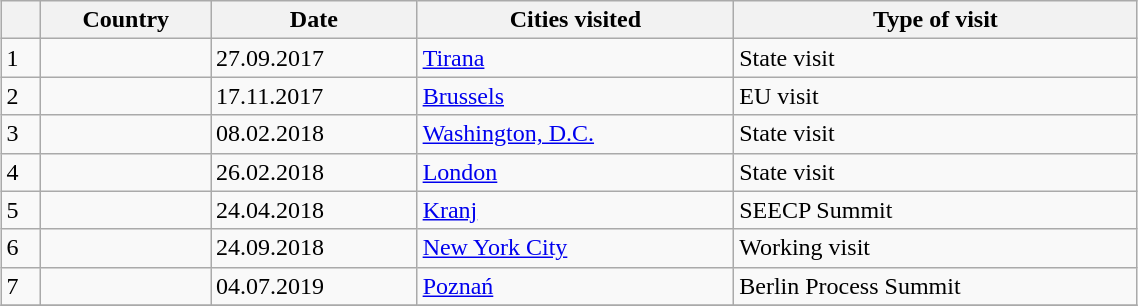<table class="wikitable sortable" style="width:60%; margin:auto;">
<tr>
<th></th>
<th>Country</th>
<th>Date</th>
<th>Cities visited</th>
<th>Type of visit</th>
</tr>
<tr>
<td>1</td>
<td></td>
<td>27.09.2017</td>
<td><a href='#'>Tirana</a></td>
<td>State visit</td>
</tr>
<tr>
<td>2</td>
<td></td>
<td>17.11.2017</td>
<td><a href='#'>Brussels</a></td>
<td>EU visit</td>
</tr>
<tr>
<td>3</td>
<td></td>
<td>08.02.2018</td>
<td><a href='#'>Washington, D.C.</a></td>
<td>State visit</td>
</tr>
<tr>
<td>4</td>
<td></td>
<td>26.02.2018</td>
<td><a href='#'>London</a></td>
<td>State visit</td>
</tr>
<tr>
<td>5</td>
<td></td>
<td>24.04.2018</td>
<td><a href='#'>Kranj</a></td>
<td>SEECP Summit</td>
</tr>
<tr>
<td>6</td>
<td></td>
<td>24.09.2018</td>
<td><a href='#'>New York City</a></td>
<td>Working visit</td>
</tr>
<tr>
<td>7</td>
<td></td>
<td>04.07.2019</td>
<td><a href='#'>Poznań</a></td>
<td>Berlin Process Summit</td>
</tr>
<tr>
</tr>
</table>
